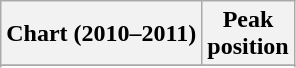<table class="wikitable sortable plainrowheaders" style="text-align:center">
<tr>
<th>Chart (2010–2011)</th>
<th>Peak<br>position</th>
</tr>
<tr>
</tr>
<tr>
</tr>
<tr>
</tr>
<tr>
</tr>
</table>
